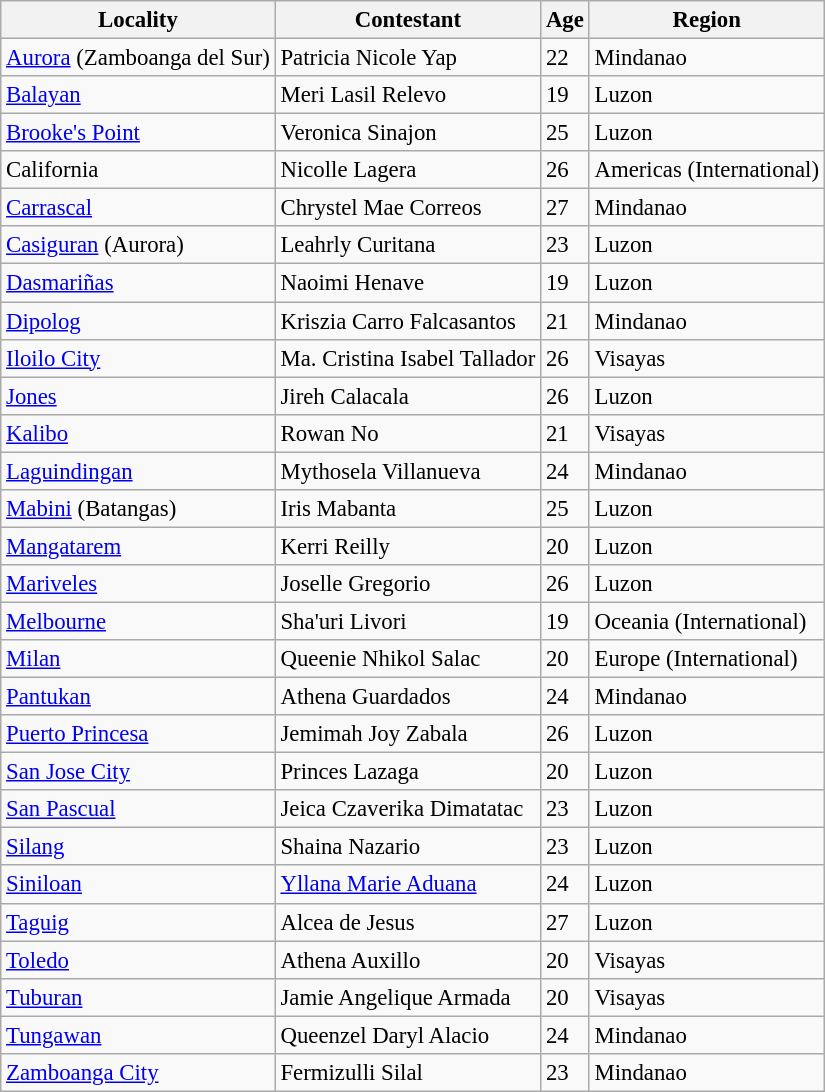<table class="wikitable sortable" style="font-size: 95%;">
<tr>
<th>Locality</th>
<th>Contestant</th>
<th>Age</th>
<th>Region</th>
</tr>
<tr>
<td><a href='#'>Aurora</a> (Zamboanga del Sur)</td>
<td>Patricia Nicole Yap</td>
<td>22</td>
<td>Mindanao</td>
</tr>
<tr>
<td><a href='#'>Balayan</a></td>
<td>Meri Lasil Relevo</td>
<td>19</td>
<td>Luzon</td>
</tr>
<tr>
<td><a href='#'>Brooke's Point</a></td>
<td>Veronica Sinajon</td>
<td>25</td>
<td>Luzon</td>
</tr>
<tr>
<td>California</td>
<td>Nicolle Lagera</td>
<td>26</td>
<td>Americas (International)</td>
</tr>
<tr>
<td><a href='#'>Carrascal</a></td>
<td>Chrystel Mae Correos</td>
<td>27</td>
<td>Mindanao</td>
</tr>
<tr>
<td><a href='#'>Casiguran</a> (Aurora)</td>
<td>Leahrly Curitana</td>
<td>23</td>
<td>Luzon</td>
</tr>
<tr>
<td><a href='#'>Dasmariñas</a></td>
<td>Naoimi Henave</td>
<td>19</td>
<td>Luzon</td>
</tr>
<tr>
<td><a href='#'>Dipolog</a></td>
<td>Kriszia Carro Falcasantos</td>
<td>21</td>
<td>Mindanao</td>
</tr>
<tr>
<td><a href='#'>Iloilo City</a></td>
<td>Ma. Cristina Isabel Tallador</td>
<td>26</td>
<td>Visayas</td>
</tr>
<tr>
<td><a href='#'>Jones</a></td>
<td>Jireh Calacala</td>
<td>26</td>
<td>Luzon</td>
</tr>
<tr>
<td><a href='#'>Kalibo</a></td>
<td>Rowan No</td>
<td>21</td>
<td>Visayas</td>
</tr>
<tr>
<td><a href='#'>Laguindingan</a></td>
<td>Mythosela Villanueva</td>
<td>24</td>
<td>Mindanao</td>
</tr>
<tr>
<td><a href='#'>Mabini</a> (Batangas)</td>
<td>Iris Mabanta</td>
<td>25</td>
<td>Luzon</td>
</tr>
<tr>
<td><a href='#'>Mangatarem</a></td>
<td>Kerri Reilly</td>
<td>20</td>
<td>Luzon</td>
</tr>
<tr>
<td><a href='#'>Mariveles</a></td>
<td>Joselle Gregorio</td>
<td>26</td>
<td>Luzon</td>
</tr>
<tr>
<td><a href='#'>Melbourne</a></td>
<td>Sha'uri Livori</td>
<td>19</td>
<td>Oceania (International)</td>
</tr>
<tr>
<td><a href='#'>Milan</a></td>
<td>Queenie Nhikol Salac</td>
<td>20</td>
<td>Europe (International)</td>
</tr>
<tr>
<td><a href='#'>Pantukan</a></td>
<td>Athena Guardados</td>
<td>24</td>
<td>Mindanao</td>
</tr>
<tr>
<td><a href='#'>Puerto Princesa</a></td>
<td>Jemimah Joy Zabala</td>
<td>26</td>
<td>Luzon</td>
</tr>
<tr>
<td><a href='#'>San Jose City</a></td>
<td>Princes Lazaga</td>
<td>20</td>
<td>Luzon</td>
</tr>
<tr>
<td><a href='#'>San Pascual</a></td>
<td>Jeica Czaverika Dimatatac</td>
<td>23</td>
<td>Luzon</td>
</tr>
<tr>
<td><a href='#'>Silang</a></td>
<td>Shaina Nazario</td>
<td>23</td>
<td>Luzon</td>
</tr>
<tr>
<td><a href='#'>Siniloan</a></td>
<td><a href='#'>Yllana Marie Aduana</a></td>
<td>24</td>
<td>Luzon</td>
</tr>
<tr>
<td><a href='#'>Taguig</a></td>
<td>Alcea de Jesus</td>
<td>27</td>
<td>Luzon</td>
</tr>
<tr>
<td><a href='#'>Toledo</a></td>
<td>Athena Auxillo</td>
<td>20</td>
<td>Visayas</td>
</tr>
<tr>
<td><a href='#'>Tuburan</a></td>
<td>Jamie Angelique Armada</td>
<td>20</td>
<td>Visayas</td>
</tr>
<tr>
<td><a href='#'>Tungawan</a></td>
<td>Queenzel Daryl Alacio</td>
<td>24</td>
<td>Mindanao</td>
</tr>
<tr>
<td><a href='#'>Zamboanga City</a></td>
<td>Fermizulli Silal</td>
<td>23</td>
<td>Mindanao</td>
</tr>
</table>
